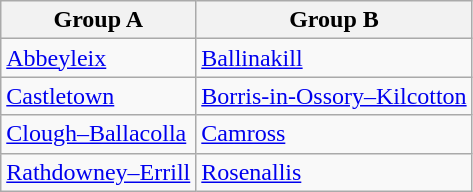<table class="wikitable sortable">
<tr>
<th>Group A</th>
<th>Group B</th>
</tr>
<tr align=left>
<td><a href='#'>Abbeyleix</a></td>
<td><a href='#'>Ballinakill</a></td>
</tr>
<tr align=left>
<td><a href='#'>Castletown</a></td>
<td><a href='#'>Borris-in-Ossory–Kilcotton</a></td>
</tr>
<tr align=left>
<td><a href='#'>Clough–Ballacolla</a></td>
<td><a href='#'>Camross</a></td>
</tr>
<tr align=left>
<td><a href='#'>Rathdowney–Errill</a></td>
<td><a href='#'>Rosenallis</a></td>
</tr>
</table>
